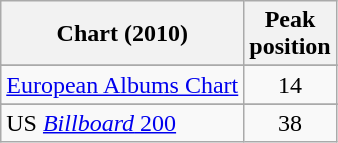<table class="wikitable sortable">
<tr>
<th>Chart (2010)</th>
<th>Peak<br>position</th>
</tr>
<tr>
</tr>
<tr>
</tr>
<tr>
</tr>
<tr>
</tr>
<tr>
</tr>
<tr>
</tr>
<tr>
<td><a href='#'>European Albums Chart</a></td>
<td style="text-align:center;">14</td>
</tr>
<tr>
</tr>
<tr>
</tr>
<tr>
</tr>
<tr>
</tr>
<tr>
</tr>
<tr>
</tr>
<tr>
</tr>
<tr>
</tr>
<tr>
</tr>
<tr>
</tr>
<tr>
</tr>
<tr>
</tr>
<tr>
<td>US <a href='#'><em>Billboard</em> 200</a></td>
<td align="center">38</td>
</tr>
</table>
